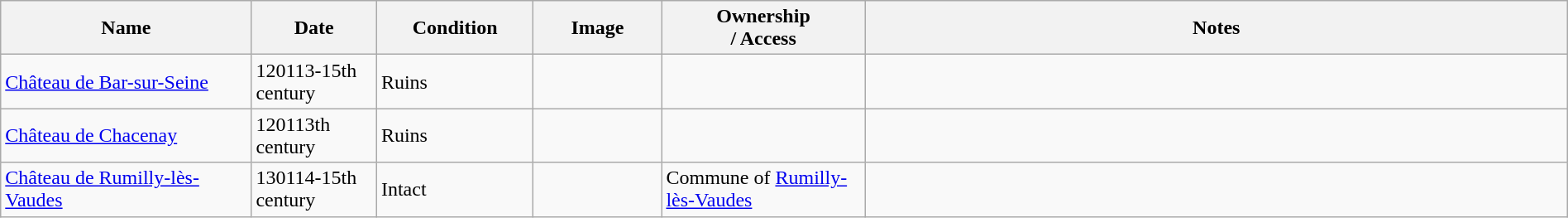<table class="wikitable sortable" width="100%">
<tr>
<th width="16%">Name<br></th>
<th width="8%">Date<br></th>
<th width="10%">Condition<br></th>
<th class="unsortable" width="96px">Image</th>
<th width="13%">Ownership<br>/ Access</th>
<th class="unsortable">Notes</th>
</tr>
<tr>
<td><a href='#'>Château de Bar-sur-Seine</a></td>
<td><span>1201</span>13-15th century</td>
<td>Ruins</td>
<td></td>
<td></td>
<td></td>
</tr>
<tr>
<td><a href='#'>Château de Chacenay</a></td>
<td><span>1201</span>13th century</td>
<td>Ruins</td>
<td></td>
<td></td>
<td></td>
</tr>
<tr>
<td><a href='#'>Château de Rumilly-lès-Vaudes</a></td>
<td><span>1301</span>14-15th century</td>
<td>Intact</td>
<td></td>
<td>Commune of <a href='#'>Rumilly-lès-Vaudes</a></td>
<td></td>
</tr>
</table>
